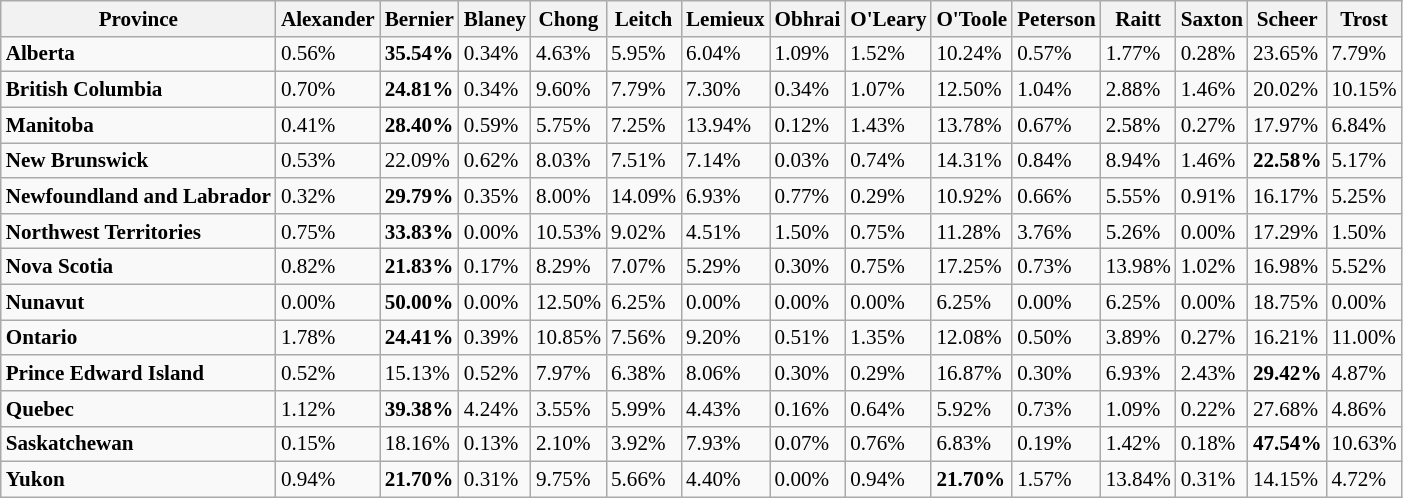<table class="wikitable sortable"  style="font-size:88%;">
<tr>
<th>Province</th>
<th>Alexander</th>
<th>Bernier</th>
<th>Blaney</th>
<th>Chong</th>
<th>Leitch</th>
<th>Lemieux</th>
<th>Obhrai</th>
<th>O'Leary</th>
<th>O'Toole</th>
<th>Peterson</th>
<th>Raitt</th>
<th>Saxton</th>
<th>Scheer</th>
<th>Trost</th>
</tr>
<tr>
<td><strong>Alberta</strong></td>
<td>0.56%</td>
<td><strong>35.54%</strong></td>
<td>0.34%</td>
<td>4.63%</td>
<td>5.95%</td>
<td>6.04%</td>
<td>1.09%</td>
<td>1.52%</td>
<td>10.24%</td>
<td>0.57%</td>
<td>1.77%</td>
<td>0.28%</td>
<td>23.65%</td>
<td>7.79%</td>
</tr>
<tr>
<td><strong>British Columbia</strong></td>
<td>0.70%</td>
<td><strong>24.81%</strong></td>
<td>0.34%</td>
<td>9.60%</td>
<td>7.79%</td>
<td>7.30%</td>
<td>0.34%</td>
<td>1.07%</td>
<td>12.50%</td>
<td>1.04%</td>
<td>2.88%</td>
<td>1.46%</td>
<td>20.02%</td>
<td>10.15%</td>
</tr>
<tr>
<td><strong>Manitoba</strong></td>
<td>0.41%</td>
<td><strong>28.40%</strong></td>
<td>0.59%</td>
<td>5.75%</td>
<td>7.25%</td>
<td>13.94%</td>
<td>0.12%</td>
<td>1.43%</td>
<td>13.78%</td>
<td>0.67%</td>
<td>2.58%</td>
<td>0.27%</td>
<td>17.97%</td>
<td>6.84%</td>
</tr>
<tr>
<td><strong>New Brunswick</strong></td>
<td>0.53%</td>
<td>22.09%</td>
<td>0.62%</td>
<td>8.03%</td>
<td>7.51%</td>
<td>7.14%</td>
<td>0.03%</td>
<td>0.74%</td>
<td>14.31%</td>
<td>0.84%</td>
<td>8.94%</td>
<td>1.46%</td>
<td><strong>22.58%</strong></td>
<td>5.17%</td>
</tr>
<tr>
<td><strong>Newfoundland and Labrador</strong></td>
<td>0.32%</td>
<td><strong>29.79%</strong></td>
<td>0.35%</td>
<td>8.00%</td>
<td>14.09%</td>
<td>6.93%</td>
<td>0.77%</td>
<td>0.29%</td>
<td>10.92%</td>
<td>0.66%</td>
<td>5.55%</td>
<td>0.91%</td>
<td>16.17%</td>
<td>5.25%</td>
</tr>
<tr>
<td><strong>Northwest Territories</strong></td>
<td>0.75%</td>
<td><strong>33.83%</strong></td>
<td>0.00%</td>
<td>10.53%</td>
<td>9.02%</td>
<td>4.51%</td>
<td>1.50%</td>
<td>0.75%</td>
<td>11.28%</td>
<td>3.76%</td>
<td>5.26%</td>
<td>0.00%</td>
<td>17.29%</td>
<td>1.50%</td>
</tr>
<tr>
<td><strong>Nova Scotia</strong></td>
<td>0.82%</td>
<td><strong>21.83%</strong></td>
<td>0.17%</td>
<td>8.29%</td>
<td>7.07%</td>
<td>5.29%</td>
<td>0.30%</td>
<td>0.75%</td>
<td>17.25%</td>
<td>0.73%</td>
<td>13.98%</td>
<td>1.02%</td>
<td>16.98%</td>
<td>5.52%</td>
</tr>
<tr>
<td><strong>Nunavut</strong></td>
<td>0.00%</td>
<td><strong>50.00%</strong></td>
<td>0.00%</td>
<td>12.50%</td>
<td>6.25%</td>
<td>0.00%</td>
<td>0.00%</td>
<td>0.00%</td>
<td>6.25%</td>
<td>0.00%</td>
<td>6.25%</td>
<td>0.00%</td>
<td>18.75%</td>
<td>0.00%</td>
</tr>
<tr>
<td><strong>Ontario</strong></td>
<td>1.78%</td>
<td><strong>24.41%</strong></td>
<td>0.39%</td>
<td>10.85%</td>
<td>7.56%</td>
<td>9.20%</td>
<td>0.51%</td>
<td>1.35%</td>
<td>12.08%</td>
<td>0.50%</td>
<td>3.89%</td>
<td>0.27%</td>
<td>16.21%</td>
<td>11.00%</td>
</tr>
<tr>
<td><strong>Prince Edward Island</strong></td>
<td>0.52%</td>
<td>15.13%</td>
<td>0.52%</td>
<td>7.97%</td>
<td>6.38%</td>
<td>8.06%</td>
<td>0.30%</td>
<td>0.29%</td>
<td>16.87%</td>
<td>0.30%</td>
<td>6.93%</td>
<td>2.43%</td>
<td><strong>29.42%</strong></td>
<td>4.87%</td>
</tr>
<tr>
<td><strong>Quebec</strong></td>
<td>1.12%</td>
<td><strong>39.38%</strong></td>
<td>4.24%</td>
<td>3.55%</td>
<td>5.99%</td>
<td>4.43%</td>
<td>0.16%</td>
<td>0.64%</td>
<td>5.92%</td>
<td>0.73%</td>
<td>1.09%</td>
<td>0.22%</td>
<td>27.68%</td>
<td>4.86%</td>
</tr>
<tr>
<td><strong>Saskatchewan</strong></td>
<td>0.15%</td>
<td>18.16%</td>
<td>0.13%</td>
<td>2.10%</td>
<td>3.92%</td>
<td>7.93%</td>
<td>0.07%</td>
<td>0.76%</td>
<td>6.83%</td>
<td>0.19%</td>
<td>1.42%</td>
<td>0.18%</td>
<td><strong>47.54%</strong></td>
<td>10.63%</td>
</tr>
<tr>
<td><strong>Yukon</strong></td>
<td>0.94%</td>
<td><strong>21.70%</strong></td>
<td>0.31%</td>
<td>9.75%</td>
<td>5.66%</td>
<td>4.40%</td>
<td>0.00%</td>
<td>0.94%</td>
<td><strong>21.70%</strong></td>
<td>1.57%</td>
<td>13.84%</td>
<td>0.31%</td>
<td>14.15%</td>
<td>4.72%</td>
</tr>
</table>
